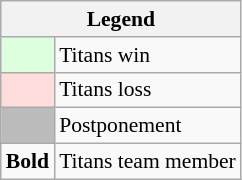<table class="wikitable" style="font-size:90%">
<tr>
<th colspan="2">Legend</th>
</tr>
<tr>
<td bgcolor="#ddffdd"> </td>
<td>Titans win</td>
</tr>
<tr>
<td bgcolor="#ffdddd"> </td>
<td>Titans loss</td>
</tr>
<tr>
<td bgcolor="#bbbbbb"> </td>
<td>Postponement</td>
</tr>
<tr>
<td><strong>Bold</strong></td>
<td>Titans team member</td>
</tr>
</table>
